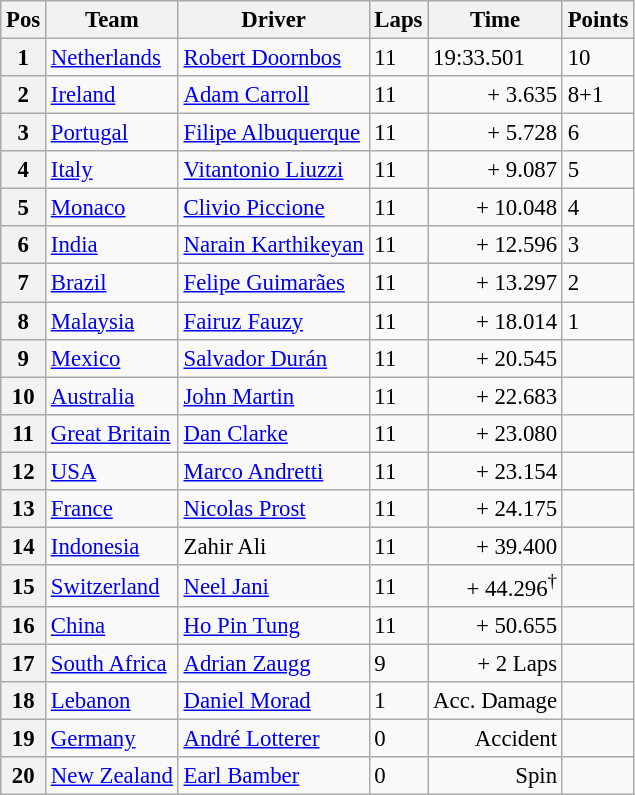<table class="wikitable" style="font-size:95%">
<tr>
<th>Pos</th>
<th>Team</th>
<th>Driver</th>
<th>Laps</th>
<th>Time</th>
<th>Points</th>
</tr>
<tr>
<th>1</th>
<td> <a href='#'>Netherlands</a></td>
<td><a href='#'>Robert Doornbos</a></td>
<td>11</td>
<td>19:33.501</td>
<td>10</td>
</tr>
<tr>
<th>2</th>
<td> <a href='#'>Ireland</a></td>
<td><a href='#'>Adam Carroll</a></td>
<td>11</td>
<td align=right>+ 3.635</td>
<td>8+1</td>
</tr>
<tr>
<th>3</th>
<td> <a href='#'>Portugal</a></td>
<td><a href='#'>Filipe Albuquerque</a></td>
<td>11</td>
<td align=right>+ 5.728</td>
<td>6</td>
</tr>
<tr>
<th>4</th>
<td> <a href='#'>Italy</a></td>
<td><a href='#'>Vitantonio Liuzzi</a></td>
<td>11</td>
<td align=right>+ 9.087</td>
<td>5</td>
</tr>
<tr>
<th>5</th>
<td> <a href='#'>Monaco</a></td>
<td><a href='#'>Clivio Piccione</a></td>
<td>11</td>
<td align=right>+ 10.048</td>
<td>4</td>
</tr>
<tr>
<th>6</th>
<td> <a href='#'>India</a></td>
<td><a href='#'>Narain Karthikeyan</a></td>
<td>11</td>
<td align=right>+ 12.596</td>
<td>3</td>
</tr>
<tr>
<th>7</th>
<td> <a href='#'>Brazil</a></td>
<td><a href='#'>Felipe Guimarães</a></td>
<td>11</td>
<td align=right>+ 13.297</td>
<td>2</td>
</tr>
<tr>
<th>8</th>
<td> <a href='#'>Malaysia</a></td>
<td><a href='#'>Fairuz Fauzy</a></td>
<td>11</td>
<td align=right>+ 18.014</td>
<td>1</td>
</tr>
<tr>
<th>9</th>
<td> <a href='#'>Mexico</a></td>
<td><a href='#'>Salvador Durán</a></td>
<td>11</td>
<td align=right>+ 20.545</td>
<td></td>
</tr>
<tr>
<th>10</th>
<td> <a href='#'>Australia</a></td>
<td><a href='#'>John Martin</a></td>
<td>11</td>
<td align=right>+ 22.683</td>
<td></td>
</tr>
<tr>
<th>11</th>
<td> <a href='#'>Great Britain</a></td>
<td><a href='#'>Dan Clarke</a></td>
<td>11</td>
<td align=right>+ 23.080</td>
<td></td>
</tr>
<tr>
<th>12</th>
<td> <a href='#'>USA</a></td>
<td><a href='#'>Marco Andretti</a></td>
<td>11</td>
<td align=right>+ 23.154</td>
<td></td>
</tr>
<tr>
<th>13</th>
<td> <a href='#'>France</a></td>
<td><a href='#'>Nicolas Prost</a></td>
<td>11</td>
<td align=right>+ 24.175</td>
<td></td>
</tr>
<tr>
<th>14</th>
<td> <a href='#'>Indonesia</a></td>
<td>Zahir Ali</td>
<td>11</td>
<td align=right>+ 39.400</td>
<td></td>
</tr>
<tr>
<th>15</th>
<td> <a href='#'>Switzerland</a></td>
<td><a href='#'>Neel Jani</a></td>
<td>11</td>
<td align=right>+ 44.296<sup>†</sup></td>
<td></td>
</tr>
<tr>
<th>16</th>
<td> <a href='#'>China</a></td>
<td><a href='#'>Ho Pin Tung</a></td>
<td>11</td>
<td align=right>+ 50.655</td>
<td></td>
</tr>
<tr>
<th>17</th>
<td> <a href='#'>South Africa</a></td>
<td><a href='#'>Adrian Zaugg</a></td>
<td>9</td>
<td align=right>+ 2 Laps</td>
<td></td>
</tr>
<tr>
<th>18</th>
<td> <a href='#'>Lebanon</a></td>
<td><a href='#'>Daniel Morad</a></td>
<td>1</td>
<td align=right>Acc. Damage</td>
<td></td>
</tr>
<tr>
<th>19</th>
<td> <a href='#'>Germany</a></td>
<td><a href='#'>André Lotterer</a></td>
<td>0</td>
<td align=right>Accident</td>
<td></td>
</tr>
<tr>
<th>20</th>
<td> <a href='#'>New Zealand</a></td>
<td><a href='#'>Earl Bamber</a></td>
<td>0</td>
<td align=right>Spin</td>
<td></td>
</tr>
</table>
